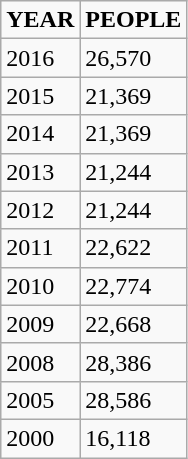<table class="wikitable">
<tr>
<td><strong>YEAR</strong></td>
<td><strong>PEOPLE  </strong></td>
</tr>
<tr>
<td>2016</td>
<td>26,570</td>
</tr>
<tr>
<td>2015</td>
<td>21,369</td>
</tr>
<tr>
<td>2014</td>
<td>21,369</td>
</tr>
<tr>
<td>2013</td>
<td>21,244</td>
</tr>
<tr>
<td>2012</td>
<td>21,244</td>
</tr>
<tr>
<td>2011</td>
<td>22,622</td>
</tr>
<tr>
<td>2010</td>
<td>22,774</td>
</tr>
<tr>
<td>2009</td>
<td>22,668</td>
</tr>
<tr>
<td>2008</td>
<td>28,386</td>
</tr>
<tr>
<td>2005</td>
<td>28,586</td>
</tr>
<tr>
<td>2000</td>
<td>16,118</td>
</tr>
</table>
